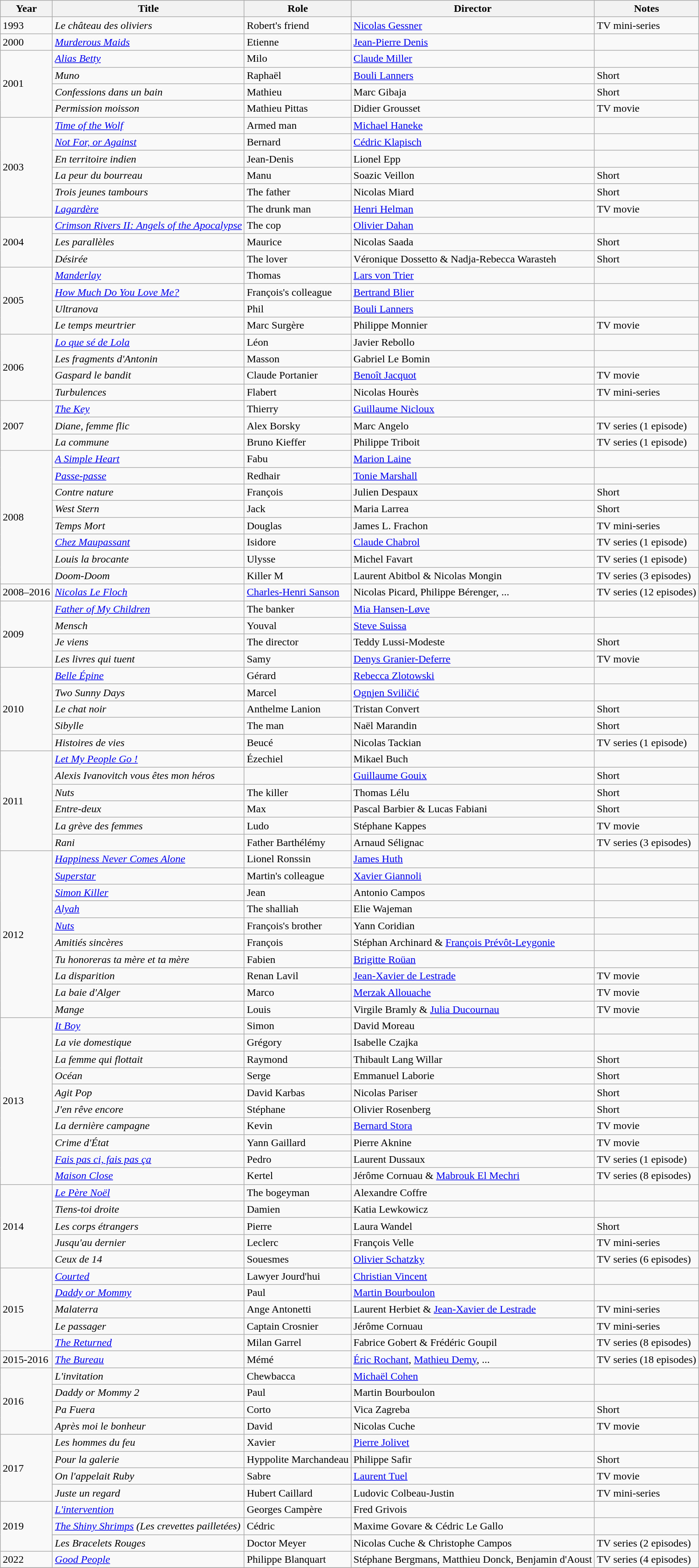<table class="wikitable sortable">
<tr>
<th>Year</th>
<th>Title</th>
<th>Role</th>
<th>Director</th>
<th class="unsortable">Notes</th>
</tr>
<tr>
<td>1993</td>
<td><em>Le château des oliviers</em></td>
<td>Robert's friend</td>
<td><a href='#'>Nicolas Gessner</a></td>
<td>TV mini-series</td>
</tr>
<tr>
<td>2000</td>
<td><em><a href='#'>Murderous Maids</a></em></td>
<td>Etienne</td>
<td><a href='#'>Jean-Pierre Denis</a></td>
<td></td>
</tr>
<tr>
<td rowspan=4>2001</td>
<td><em><a href='#'>Alias Betty</a></em></td>
<td>Milo</td>
<td><a href='#'>Claude Miller</a></td>
<td></td>
</tr>
<tr>
<td><em>Muno</em></td>
<td>Raphaël</td>
<td><a href='#'>Bouli Lanners</a></td>
<td>Short</td>
</tr>
<tr>
<td><em>Confessions dans un bain</em></td>
<td>Mathieu</td>
<td>Marc Gibaja</td>
<td>Short</td>
</tr>
<tr>
<td><em>Permission moisson</em></td>
<td>Mathieu Pittas</td>
<td>Didier Grousset</td>
<td>TV movie</td>
</tr>
<tr>
<td rowspan=6>2003</td>
<td><em><a href='#'>Time of the Wolf</a></em></td>
<td>Armed man</td>
<td><a href='#'>Michael Haneke</a></td>
<td></td>
</tr>
<tr>
<td><em><a href='#'>Not For, or Against</a></em></td>
<td>Bernard</td>
<td><a href='#'>Cédric Klapisch</a></td>
<td></td>
</tr>
<tr>
<td><em>En territoire indien</em></td>
<td>Jean-Denis</td>
<td>Lionel Epp</td>
<td></td>
</tr>
<tr>
<td><em>La peur du bourreau</em></td>
<td>Manu</td>
<td>Soazic Veillon</td>
<td>Short</td>
</tr>
<tr>
<td><em>Trois jeunes tambours</em></td>
<td>The father</td>
<td>Nicolas Miard</td>
<td>Short</td>
</tr>
<tr>
<td><em><a href='#'>Lagardère</a></em></td>
<td>The drunk man</td>
<td><a href='#'>Henri Helman</a></td>
<td>TV movie</td>
</tr>
<tr>
<td rowspan=3>2004</td>
<td><em><a href='#'>Crimson Rivers II: Angels of the Apocalypse</a></em></td>
<td>The cop</td>
<td><a href='#'>Olivier Dahan</a></td>
<td></td>
</tr>
<tr>
<td><em>Les parallèles</em></td>
<td>Maurice</td>
<td>Nicolas Saada</td>
<td>Short</td>
</tr>
<tr>
<td><em>Désirée</em></td>
<td>The lover</td>
<td>Véronique Dossetto & Nadja-Rebecca Warasteh</td>
<td>Short</td>
</tr>
<tr>
<td rowspan=4>2005</td>
<td><em><a href='#'>Manderlay</a></em></td>
<td>Thomas</td>
<td><a href='#'>Lars von Trier</a></td>
<td></td>
</tr>
<tr>
<td><em><a href='#'>How Much Do You Love Me?</a></em></td>
<td>François's colleague</td>
<td><a href='#'>Bertrand Blier</a></td>
<td></td>
</tr>
<tr>
<td><em>Ultranova</em></td>
<td>Phil</td>
<td><a href='#'>Bouli Lanners</a></td>
<td></td>
</tr>
<tr>
<td><em>Le temps meurtrier</em></td>
<td>Marc Surgère</td>
<td>Philippe Monnier</td>
<td>TV movie</td>
</tr>
<tr>
<td rowspan=4>2006</td>
<td><em><a href='#'>Lo que sé de Lola</a></em></td>
<td>Léon</td>
<td>Javier Rebollo</td>
<td></td>
</tr>
<tr>
<td><em>Les fragments d'Antonin</em></td>
<td>Masson</td>
<td>Gabriel Le Bomin</td>
<td></td>
</tr>
<tr>
<td><em>Gaspard le bandit</em></td>
<td>Claude Portanier</td>
<td><a href='#'>Benoît Jacquot</a></td>
<td>TV movie</td>
</tr>
<tr>
<td><em>Turbulences</em></td>
<td>Flabert</td>
<td>Nicolas Hourès</td>
<td>TV mini-series</td>
</tr>
<tr>
<td rowspan=3>2007</td>
<td><em><a href='#'>The Key</a></em></td>
<td>Thierry</td>
<td><a href='#'>Guillaume Nicloux</a></td>
<td></td>
</tr>
<tr>
<td><em>Diane, femme flic</em></td>
<td>Alex Borsky</td>
<td>Marc Angelo</td>
<td>TV series (1 episode)</td>
</tr>
<tr>
<td><em>La commune</em></td>
<td>Bruno Kieffer</td>
<td>Philippe Triboit</td>
<td>TV series (1 episode)</td>
</tr>
<tr>
<td rowspan=8>2008</td>
<td><em><a href='#'>A Simple Heart</a></em></td>
<td>Fabu</td>
<td><a href='#'>Marion Laine</a></td>
<td></td>
</tr>
<tr>
<td><em><a href='#'>Passe-passe</a></em></td>
<td>Redhair</td>
<td><a href='#'>Tonie Marshall</a></td>
<td></td>
</tr>
<tr>
<td><em>Contre nature</em></td>
<td>François</td>
<td>Julien Despaux</td>
<td>Short</td>
</tr>
<tr>
<td><em>West Stern</em></td>
<td>Jack</td>
<td>Maria Larrea</td>
<td>Short</td>
</tr>
<tr>
<td><em>Temps Mort</em></td>
<td>Douglas</td>
<td>James L. Frachon</td>
<td>TV mini-series</td>
</tr>
<tr>
<td><em><a href='#'>Chez Maupassant</a></em></td>
<td>Isidore</td>
<td><a href='#'>Claude Chabrol</a></td>
<td>TV series (1 episode)</td>
</tr>
<tr>
<td><em>Louis la brocante</em></td>
<td>Ulysse</td>
<td>Michel Favart</td>
<td>TV series (1 episode)</td>
</tr>
<tr>
<td><em>Doom-Doom</em></td>
<td>Killer M</td>
<td>Laurent Abitbol & Nicolas Mongin</td>
<td>TV series (3 episodes)</td>
</tr>
<tr>
<td>2008–2016</td>
<td><em><a href='#'>Nicolas Le Floch</a></em></td>
<td><a href='#'>Charles-Henri Sanson</a></td>
<td>Nicolas Picard, Philippe Bérenger, ...</td>
<td>TV series (12 episodes)</td>
</tr>
<tr>
<td rowspan=4>2009</td>
<td><em><a href='#'>Father of My Children</a></em></td>
<td>The banker</td>
<td><a href='#'>Mia Hansen-Løve</a></td>
<td></td>
</tr>
<tr>
<td><em>Mensch</em></td>
<td>Youval</td>
<td><a href='#'>Steve Suissa</a></td>
<td></td>
</tr>
<tr>
<td><em>Je viens</em></td>
<td>The director</td>
<td>Teddy Lussi-Modeste</td>
<td>Short</td>
</tr>
<tr>
<td><em>Les livres qui tuent</em></td>
<td>Samy</td>
<td><a href='#'>Denys Granier-Deferre</a></td>
<td>TV movie</td>
</tr>
<tr>
<td rowspan=5>2010</td>
<td><em><a href='#'>Belle Épine</a></em></td>
<td>Gérard</td>
<td><a href='#'>Rebecca Zlotowski</a></td>
<td></td>
</tr>
<tr>
<td><em>Two Sunny Days</em></td>
<td>Marcel</td>
<td><a href='#'>Ognjen Sviličić</a></td>
<td></td>
</tr>
<tr>
<td><em>Le chat noir</em></td>
<td>Anthelme Lanion</td>
<td>Tristan Convert</td>
<td>Short</td>
</tr>
<tr>
<td><em>Sibylle</em></td>
<td>The man</td>
<td>Naël Marandin</td>
<td>Short</td>
</tr>
<tr>
<td><em>Histoires de vies</em></td>
<td>Beucé</td>
<td>Nicolas Tackian</td>
<td>TV series (1 episode)</td>
</tr>
<tr>
<td rowspan=6>2011</td>
<td><em><a href='#'>Let My People Go !</a></em></td>
<td>Ézechiel</td>
<td>Mikael Buch</td>
<td></td>
</tr>
<tr>
<td><em>Alexis Ivanovitch vous êtes mon héros</em></td>
<td></td>
<td><a href='#'>Guillaume Gouix</a></td>
<td>Short</td>
</tr>
<tr>
<td><em>Nuts</em></td>
<td>The killer</td>
<td>Thomas Lélu</td>
<td>Short</td>
</tr>
<tr>
<td><em>Entre-deux</em></td>
<td>Max</td>
<td>Pascal Barbier & Lucas Fabiani</td>
<td>Short</td>
</tr>
<tr>
<td><em>La grève des femmes</em></td>
<td>Ludo</td>
<td>Stéphane Kappes</td>
<td>TV movie</td>
</tr>
<tr>
<td><em>Rani</em></td>
<td>Father Barthélémy</td>
<td>Arnaud Sélignac</td>
<td>TV series (3 episodes)</td>
</tr>
<tr>
<td rowspan=10>2012</td>
<td><em><a href='#'>Happiness Never Comes Alone</a></em></td>
<td>Lionel Ronssin</td>
<td><a href='#'>James Huth</a></td>
<td></td>
</tr>
<tr>
<td><em><a href='#'>Superstar</a></em></td>
<td>Martin's colleague</td>
<td><a href='#'>Xavier Giannoli</a></td>
<td></td>
</tr>
<tr>
<td><em><a href='#'>Simon Killer</a></em></td>
<td>Jean</td>
<td>Antonio Campos</td>
<td></td>
</tr>
<tr>
<td><em><a href='#'>Alyah</a></em></td>
<td>The shalliah</td>
<td>Elie Wajeman</td>
<td></td>
</tr>
<tr>
<td><em><a href='#'>Nuts</a></em></td>
<td>François's brother</td>
<td>Yann Coridian</td>
<td></td>
</tr>
<tr>
<td><em>Amitiés sincères</em></td>
<td>François</td>
<td>Stéphan Archinard & <a href='#'>François Prévôt-Leygonie</a></td>
<td></td>
</tr>
<tr>
<td><em>Tu honoreras ta mère et ta mère</em></td>
<td>Fabien</td>
<td><a href='#'>Brigitte Roüan</a></td>
<td></td>
</tr>
<tr>
<td><em>La disparition</em></td>
<td>Renan Lavil</td>
<td><a href='#'>Jean-Xavier de Lestrade</a></td>
<td>TV movie</td>
</tr>
<tr>
<td><em>La baie d'Alger</em></td>
<td>Marco</td>
<td><a href='#'>Merzak Allouache</a></td>
<td>TV movie</td>
</tr>
<tr>
<td><em>Mange</em></td>
<td>Louis</td>
<td>Virgile Bramly & <a href='#'>Julia Ducournau</a></td>
<td>TV movie</td>
</tr>
<tr>
<td rowspan=10>2013</td>
<td><em><a href='#'>It Boy</a></em></td>
<td>Simon</td>
<td>David Moreau</td>
<td></td>
</tr>
<tr>
<td><em>La vie domestique</em></td>
<td>Grégory</td>
<td>Isabelle Czajka</td>
<td></td>
</tr>
<tr>
<td><em>La femme qui flottait</em></td>
<td>Raymond</td>
<td>Thibault Lang Willar</td>
<td>Short</td>
</tr>
<tr>
<td><em>Océan</em></td>
<td>Serge</td>
<td>Emmanuel Laborie</td>
<td>Short</td>
</tr>
<tr>
<td><em>Agit Pop</em></td>
<td>David Karbas</td>
<td>Nicolas Pariser</td>
<td>Short</td>
</tr>
<tr>
<td><em>J'en rêve encore</em></td>
<td>Stéphane</td>
<td>Olivier Rosenberg</td>
<td>Short</td>
</tr>
<tr>
<td><em>La dernière campagne</em></td>
<td>Kevin</td>
<td><a href='#'>Bernard Stora</a></td>
<td>TV movie</td>
</tr>
<tr>
<td><em>Crime d'État</em></td>
<td>Yann Gaillard</td>
<td>Pierre Aknine</td>
<td>TV movie</td>
</tr>
<tr>
<td><em><a href='#'>Fais pas ci, fais pas ça</a></em></td>
<td>Pedro</td>
<td>Laurent Dussaux</td>
<td>TV series (1 episode)</td>
</tr>
<tr>
<td><em><a href='#'>Maison Close</a></em></td>
<td>Kertel</td>
<td>Jérôme Cornuau & <a href='#'>Mabrouk El Mechri</a></td>
<td>TV series (8 episodes)</td>
</tr>
<tr>
<td rowspan=5>2014</td>
<td><em><a href='#'>Le Père Noël</a></em></td>
<td>The bogeyman</td>
<td>Alexandre Coffre</td>
<td></td>
</tr>
<tr>
<td><em>Tiens-toi droite</em></td>
<td>Damien</td>
<td>Katia Lewkowicz</td>
<td></td>
</tr>
<tr>
<td><em>Les corps étrangers</em></td>
<td>Pierre</td>
<td>Laura Wandel</td>
<td>Short</td>
</tr>
<tr>
<td><em>Jusqu'au dernier</em></td>
<td>Leclerc</td>
<td>François Velle</td>
<td>TV mini-series</td>
</tr>
<tr>
<td><em>Ceux de 14</em></td>
<td>Souesmes</td>
<td><a href='#'>Olivier Schatzky</a></td>
<td>TV series (6 episodes)</td>
</tr>
<tr>
<td rowspan=5>2015</td>
<td><em><a href='#'>Courted</a></em></td>
<td>Lawyer Jourd'hui</td>
<td><a href='#'>Christian Vincent</a></td>
<td></td>
</tr>
<tr>
<td><em><a href='#'>Daddy or Mommy</a></em></td>
<td>Paul</td>
<td><a href='#'>Martin Bourboulon</a></td>
<td></td>
</tr>
<tr>
<td><em>Malaterra</em></td>
<td>Ange Antonetti</td>
<td>Laurent Herbiet & <a href='#'>Jean-Xavier de Lestrade</a></td>
<td>TV mini-series</td>
</tr>
<tr>
<td><em>Le passager</em></td>
<td>Captain Crosnier</td>
<td>Jérôme Cornuau</td>
<td>TV mini-series</td>
</tr>
<tr>
<td><em><a href='#'>The Returned</a></em></td>
<td>Milan Garrel</td>
<td>Fabrice Gobert & Frédéric Goupil</td>
<td>TV series (8 episodes)</td>
</tr>
<tr>
<td>2015-2016</td>
<td><em><a href='#'>The Bureau</a></em></td>
<td>Mémé</td>
<td><a href='#'>Éric Rochant</a>, <a href='#'>Mathieu Demy</a>, ...</td>
<td>TV series (18 episodes)</td>
</tr>
<tr>
<td rowspan=4>2016</td>
<td><em>L'invitation</em></td>
<td>Chewbacca</td>
<td><a href='#'>Michaël Cohen</a></td>
<td></td>
</tr>
<tr>
<td><em>Daddy or Mommy 2</em></td>
<td>Paul</td>
<td>Martin Bourboulon</td>
<td></td>
</tr>
<tr>
<td><em>Pa Fuera</em></td>
<td>Corto</td>
<td>Vica Zagreba</td>
<td>Short</td>
</tr>
<tr>
<td><em>Après moi le bonheur</em></td>
<td>David</td>
<td>Nicolas Cuche</td>
<td>TV movie</td>
</tr>
<tr>
<td rowspan=4>2017</td>
<td><em>Les hommes du feu</em></td>
<td>Xavier</td>
<td><a href='#'>Pierre Jolivet</a></td>
<td></td>
</tr>
<tr>
<td><em>Pour la galerie</em></td>
<td>Hyppolite Marchandeau</td>
<td>Philippe Safir</td>
<td>Short</td>
</tr>
<tr>
<td><em>On l'appelait Ruby</em></td>
<td>Sabre</td>
<td><a href='#'>Laurent Tuel</a></td>
<td>TV movie</td>
</tr>
<tr>
<td><em>Juste un regard</em></td>
<td>Hubert Caillard</td>
<td>Ludovic Colbeau-Justin</td>
<td>TV mini-series</td>
</tr>
<tr>
<td rowspan=3>2019</td>
<td><em><a href='#'>L'intervention</a></em></td>
<td>Georges Campère</td>
<td>Fred Grivois</td>
<td></td>
</tr>
<tr>
<td><em><a href='#'>The Shiny Shrimps</a> (Les crevettes pailletées)</em></td>
<td>Cédric</td>
<td>Maxime Govare & Cédric Le Gallo</td>
<td></td>
</tr>
<tr>
<td><em>Les Bracelets Rouges</em></td>
<td>Doctor Meyer</td>
<td>Nicolas Cuche & Christophe Campos</td>
<td>TV series (2 episodes)</td>
</tr>
<tr>
<td>2022</td>
<td><em><a href='#'>Good People</a></em></td>
<td>Philippe Blanquart</td>
<td>Stéphane Bergmans, Matthieu Donck, Benjamin d'Aoust</td>
<td>TV series (4 episodes)</td>
</tr>
<tr>
</tr>
</table>
